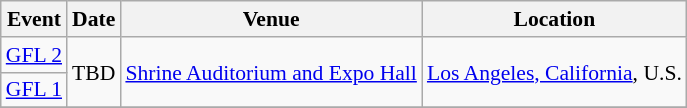<table class="sortable wikitable succession-box" style="font-size:90%;" id="Scheduled_events">
<tr>
<th scope="col">Event</th>
<th scope="col">Date</th>
<th scope="col">Venue</th>
<th scope="col">Location</th>
</tr>
<tr>
<td><a href='#'>GFL 2</a></td>
<td rowspan=2>TBD</td>
<td rowspan=2><a href='#'>Shrine Auditorium and Expo Hall</a></td>
<td rowspan=2><a href='#'>Los Angeles, California</a>, U.S.</td>
</tr>
<tr>
<td><a href='#'>GFL 1</a></td>
</tr>
<tr>
</tr>
</table>
